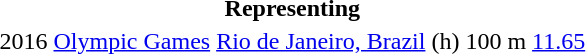<table>
<tr>
<th colspan="6">Representing </th>
</tr>
<tr>
<td>2016</td>
<td><a href='#'>Olympic Games</a></td>
<td><a href='#'>Rio de Janeiro, Brazil</a></td>
<td>(h)</td>
<td>100 m</td>
<td><a href='#'>11.65</a></td>
</tr>
</table>
